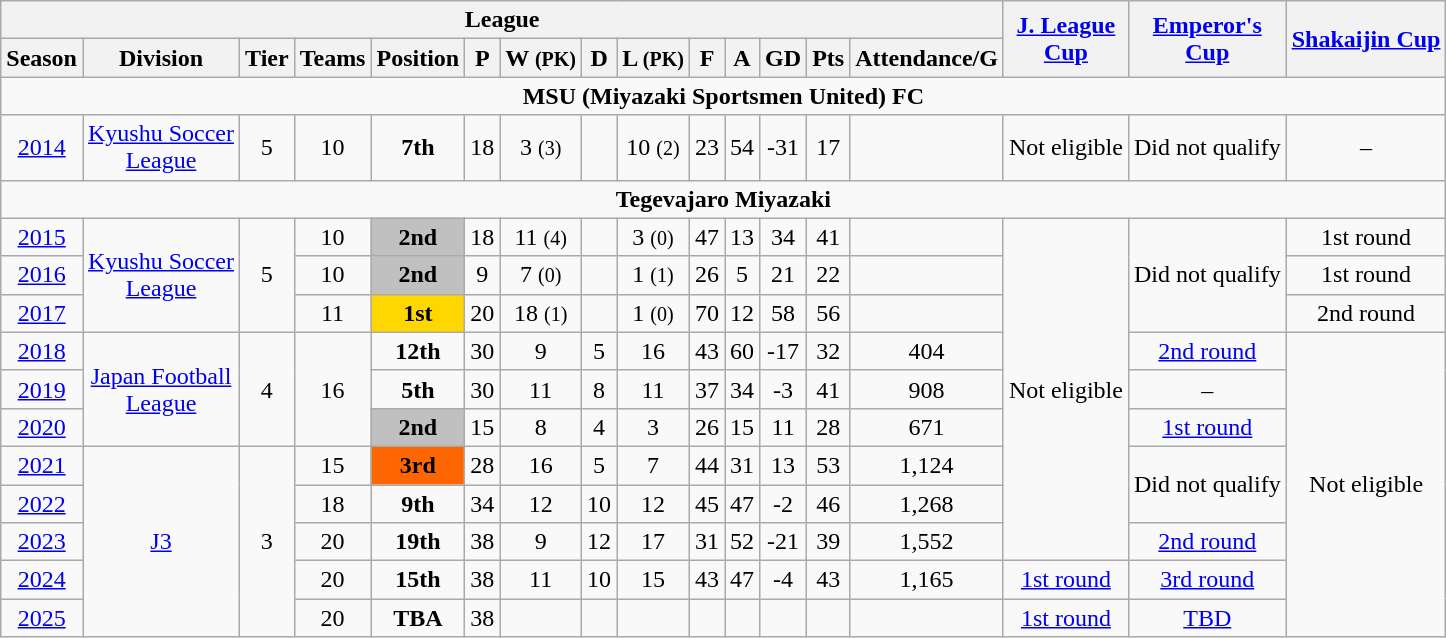<table class="wikitable" style="text-align:center;">
<tr>
<th colspan="14">League</th>
<th rowspan="2"><a href='#'>J. League <br> Cup</a></th>
<th rowspan="2"><a href='#'>Emperor's<br> Cup</a></th>
<th rowspan="2"><a href='#'>Shakaijin Cup</a></th>
</tr>
<tr>
<th>Season</th>
<th>Division</th>
<th>Tier</th>
<th>Teams</th>
<th>Position</th>
<th>P</th>
<th>W <small>(PK)</small></th>
<th>D</th>
<th>L <small>(PK)</small></th>
<th>F</th>
<th>A</th>
<th>GD</th>
<th>Pts</th>
<th>Attendance/G</th>
</tr>
<tr>
<td colspan="17"><strong>MSU (Miyazaki Sportsmen United) FC</strong></td>
</tr>
<tr>
<td><a href='#'>2014</a></td>
<td><a href='#'>Kyushu Soccer<br>League</a></td>
<td>5</td>
<td>10</td>
<td><strong>7th</strong></td>
<td>18</td>
<td>3 <small>(3)</small></td>
<td></td>
<td>10 <small>(2)</small></td>
<td>23</td>
<td>54</td>
<td>-31</td>
<td>17</td>
<td></td>
<td>Not eligible</td>
<td>Did not qualify</td>
<td>–</td>
</tr>
<tr>
<td colspan="17"><strong>Tegevajaro Miyazaki</strong></td>
</tr>
<tr>
<td><a href='#'>2015</a></td>
<td rowspan="3"><a href='#'>Kyushu Soccer<br>League</a></td>
<td rowspan="3">5</td>
<td>10</td>
<td bgcolor="silver"><strong>2nd</strong></td>
<td>18</td>
<td>11 <small>(4)</small></td>
<td></td>
<td>3 <small>(0)</small></td>
<td>47</td>
<td>13</td>
<td>34</td>
<td>41</td>
<td></td>
<td rowspan="9">Not eligible</td>
<td rowspan="3">Did not qualify</td>
<td>1st round</td>
</tr>
<tr>
<td><a href='#'>2016</a></td>
<td>10</td>
<td bgcolor="silver"><strong>2nd</strong></td>
<td>9</td>
<td>7 <small>(0)</small></td>
<td></td>
<td>1 <small>(1)</small></td>
<td>26</td>
<td>5</td>
<td>21</td>
<td>22</td>
<td></td>
<td>1st round</td>
</tr>
<tr>
<td><a href='#'>2017</a></td>
<td>11</td>
<td bgcolor="gold"><strong>1st</strong></td>
<td>20</td>
<td>18 <small>(1)</small></td>
<td></td>
<td>1 <small>(0)</small></td>
<td>70</td>
<td>12</td>
<td>58</td>
<td>56</td>
<td></td>
<td>2nd round</td>
</tr>
<tr>
<td><a href='#'>2018</a></td>
<td rowspan="3"><a href='#'>Japan Football<br>League</a></td>
<td rowspan="3">4</td>
<td rowspan="3">16</td>
<td><strong>12th</strong></td>
<td>30</td>
<td>9</td>
<td>5</td>
<td>16</td>
<td>43</td>
<td>60</td>
<td>-17</td>
<td>32</td>
<td>404</td>
<td><a href='#'>2nd round</a></td>
<td rowspan="8">Not eligible</td>
</tr>
<tr>
<td><a href='#'>2019</a></td>
<td><strong>5th</strong></td>
<td>30</td>
<td>11</td>
<td>8</td>
<td>11</td>
<td>37</td>
<td>34</td>
<td>-3</td>
<td>41</td>
<td>908</td>
<td>–</td>
</tr>
<tr>
<td><a href='#'>2020</a></td>
<td bgcolor=silver><strong>2nd</strong></td>
<td>15</td>
<td>8</td>
<td>4</td>
<td>3</td>
<td>26</td>
<td>15</td>
<td>11</td>
<td>28</td>
<td>671</td>
<td><a href='#'>1st round</a></td>
</tr>
<tr>
<td><a href='#'>2021</a></td>
<td rowspan="5"><a href='#'>J3</a></td>
<td rowspan="5">3</td>
<td>15</td>
<td bgcolor=ff6600><strong>3rd</strong></td>
<td>28</td>
<td>16</td>
<td>5</td>
<td>7</td>
<td>44</td>
<td>31</td>
<td>13</td>
<td>53</td>
<td>1,124</td>
<td rowspan="2">Did not qualify</td>
</tr>
<tr>
<td><a href='#'>2022</a></td>
<td>18</td>
<td><strong>9th</strong></td>
<td>34</td>
<td>12</td>
<td>10</td>
<td>12</td>
<td>45</td>
<td>47</td>
<td>-2</td>
<td>46</td>
<td>1,268</td>
</tr>
<tr>
<td><a href='#'>2023</a></td>
<td>20</td>
<td><strong>19th</strong></td>
<td>38</td>
<td>9</td>
<td>12</td>
<td>17</td>
<td>31</td>
<td>52</td>
<td>-21</td>
<td>39</td>
<td>1,552</td>
<td><a href='#'>2nd round</a></td>
</tr>
<tr>
<td><a href='#'>2024</a></td>
<td>20</td>
<td><strong>15th</strong></td>
<td>38</td>
<td>11</td>
<td>10</td>
<td>15</td>
<td>43</td>
<td>47</td>
<td>-4</td>
<td>43</td>
<td>1,165</td>
<td><a href='#'>1st round</a></td>
<td><a href='#'>3rd round</a></td>
</tr>
<tr>
<td><a href='#'>2025</a></td>
<td>20</td>
<td><strong>TBA</strong></td>
<td>38</td>
<td></td>
<td></td>
<td></td>
<td></td>
<td></td>
<td></td>
<td></td>
<td></td>
<td><a href='#'>1st round</a></td>
<td><a href='#'>TBD</a></td>
</tr>
</table>
